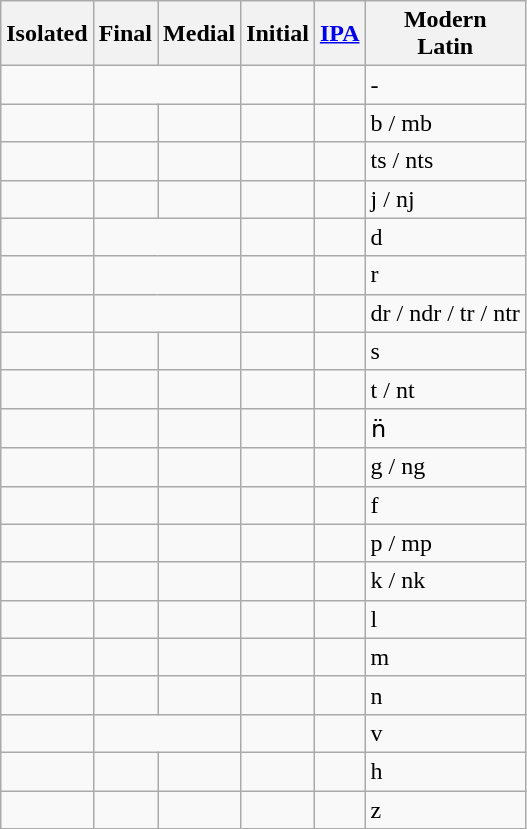<table class="wikitable">
<tr>
<th>Isolated</th>
<th>Final</th>
<th>Medial</th>
<th>Initial</th>
<th><a href='#'>IPA</a></th>
<th>Modern<br>Latin</th>
</tr>
<tr>
<td><span></span></td>
<td colspan=2><span></span></td>
<td><span></span></td>
<td></td>
<td>-</td>
</tr>
<tr>
<td><span></span></td>
<td><span></span></td>
<td><span></span></td>
<td><span></span></td>
<td></td>
<td>b / mb</td>
</tr>
<tr>
<td><span></span></td>
<td><span></span></td>
<td><span></span></td>
<td><span></span></td>
<td></td>
<td>ts / nts</td>
</tr>
<tr>
<td><span></span></td>
<td><span></span></td>
<td><span></span></td>
<td><span></span></td>
<td></td>
<td>j / nj</td>
</tr>
<tr>
<td><span></span></td>
<td colspan=2><span></span></td>
<td><span></span></td>
<td></td>
<td>d</td>
</tr>
<tr>
<td><span></span></td>
<td colspan=2><span></span></td>
<td><span></span></td>
<td></td>
<td>r</td>
</tr>
<tr>
<td><span></span></td>
<td colspan=2><span></span></td>
<td><span></span></td>
<td></td>
<td>dr / ndr / tr / ntr</td>
</tr>
<tr>
<td><span></span></td>
<td><span></span></td>
<td><span></span></td>
<td><span></span></td>
<td></td>
<td>s</td>
</tr>
<tr>
<td><span></span></td>
<td><span></span></td>
<td><span></span></td>
<td><span></span></td>
<td></td>
<td>t / nt</td>
</tr>
<tr>
<td><span></span></td>
<td><span></span></td>
<td><span></span></td>
<td><span></span></td>
<td></td>
<td>n̈</td>
</tr>
<tr>
<td><span></span></td>
<td><span></span></td>
<td><span></span></td>
<td><span></span></td>
<td></td>
<td>g / ng</td>
</tr>
<tr>
<td><span></span></td>
<td><span></span></td>
<td><span></span></td>
<td><span></span></td>
<td></td>
<td>f</td>
</tr>
<tr>
<td><span></span></td>
<td><span></span></td>
<td><span></span></td>
<td><span></span></td>
<td></td>
<td>p / mp</td>
</tr>
<tr>
<td><span></span></td>
<td><span></span></td>
<td><span></span></td>
<td><span></span></td>
<td></td>
<td>k / nk</td>
</tr>
<tr>
<td><span></span></td>
<td><span></span></td>
<td><span></span></td>
<td><span></span></td>
<td></td>
<td>l</td>
</tr>
<tr>
<td><span></span></td>
<td><span></span></td>
<td><span></span></td>
<td><span></span></td>
<td></td>
<td>m</td>
</tr>
<tr>
<td><span></span></td>
<td><span></span></td>
<td><span></span></td>
<td><span></span></td>
<td></td>
<td>n</td>
</tr>
<tr>
<td><span></span></td>
<td colspan=2><span></span></td>
<td><span></span></td>
<td></td>
<td>v</td>
</tr>
<tr>
<td><span></span></td>
<td><span></span></td>
<td><span></span></td>
<td><span></span></td>
<td></td>
<td>h</td>
</tr>
<tr>
<td><span></span></td>
<td><span></span></td>
<td><span></span></td>
<td><span></span></td>
<td></td>
<td>z</td>
</tr>
</table>
